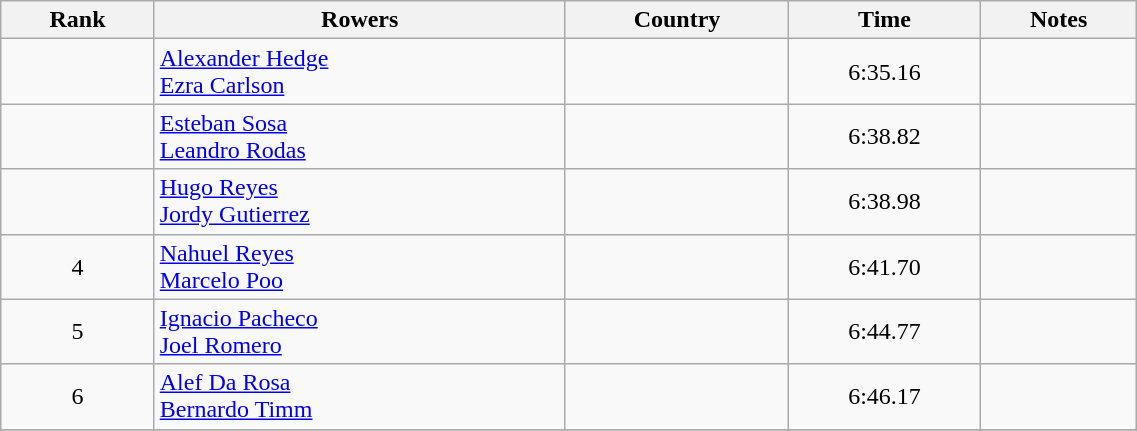<table class="wikitable" width=60% style="text-align:center">
<tr>
<th>Rank</th>
<th>Rowers</th>
<th>Country</th>
<th>Time</th>
<th>Notes</th>
</tr>
<tr>
<td></td>
<td align=left><a href='#'>Alexander Hedge</a><br><a href='#'>Ezra Carlson</a></td>
<td align=left></td>
<td>6:35.16</td>
<td></td>
</tr>
<tr>
<td></td>
<td align=left><a href='#'>Esteban Sosa</a><br><a href='#'>Leandro Rodas</a></td>
<td align=left></td>
<td>6:38.82</td>
<td></td>
</tr>
<tr>
<td></td>
<td align=left><a href='#'>Hugo Reyes</a><br><a href='#'>Jordy Gutierrez</a></td>
<td align=left></td>
<td>6:38.98</td>
<td></td>
</tr>
<tr>
<td>4</td>
<td align=left><a href='#'>Nahuel Reyes</a><br><a href='#'>Marcelo Poo</a></td>
<td align=left></td>
<td>6:41.70</td>
<td></td>
</tr>
<tr>
<td>5</td>
<td align=left><a href='#'>Ignacio Pacheco</a><br><a href='#'>Joel Romero</a></td>
<td align=left></td>
<td>6:44.77</td>
<td></td>
</tr>
<tr>
<td>6</td>
<td align=left><a href='#'>Alef Da Rosa</a><br><a href='#'>Bernardo Timm</a></td>
<td align=left></td>
<td>6:46.17</td>
<td></td>
</tr>
<tr>
</tr>
</table>
